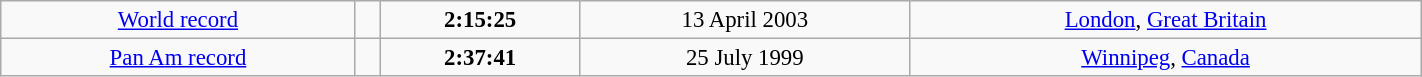<table class="wikitable" style=" text-align:center; font-size:95%;" width="75%">
<tr>
<td><a href='#'>World record</a></td>
<td></td>
<td><strong>2:15:25</strong></td>
<td>13 April 2003</td>
<td> <a href='#'>London</a>, <a href='#'>Great Britain</a></td>
</tr>
<tr>
<td><a href='#'>Pan Am record</a></td>
<td></td>
<td><strong>2:37:41</strong></td>
<td>25 July 1999</td>
<td> <a href='#'>Winnipeg</a>, <a href='#'>Canada</a></td>
</tr>
</table>
